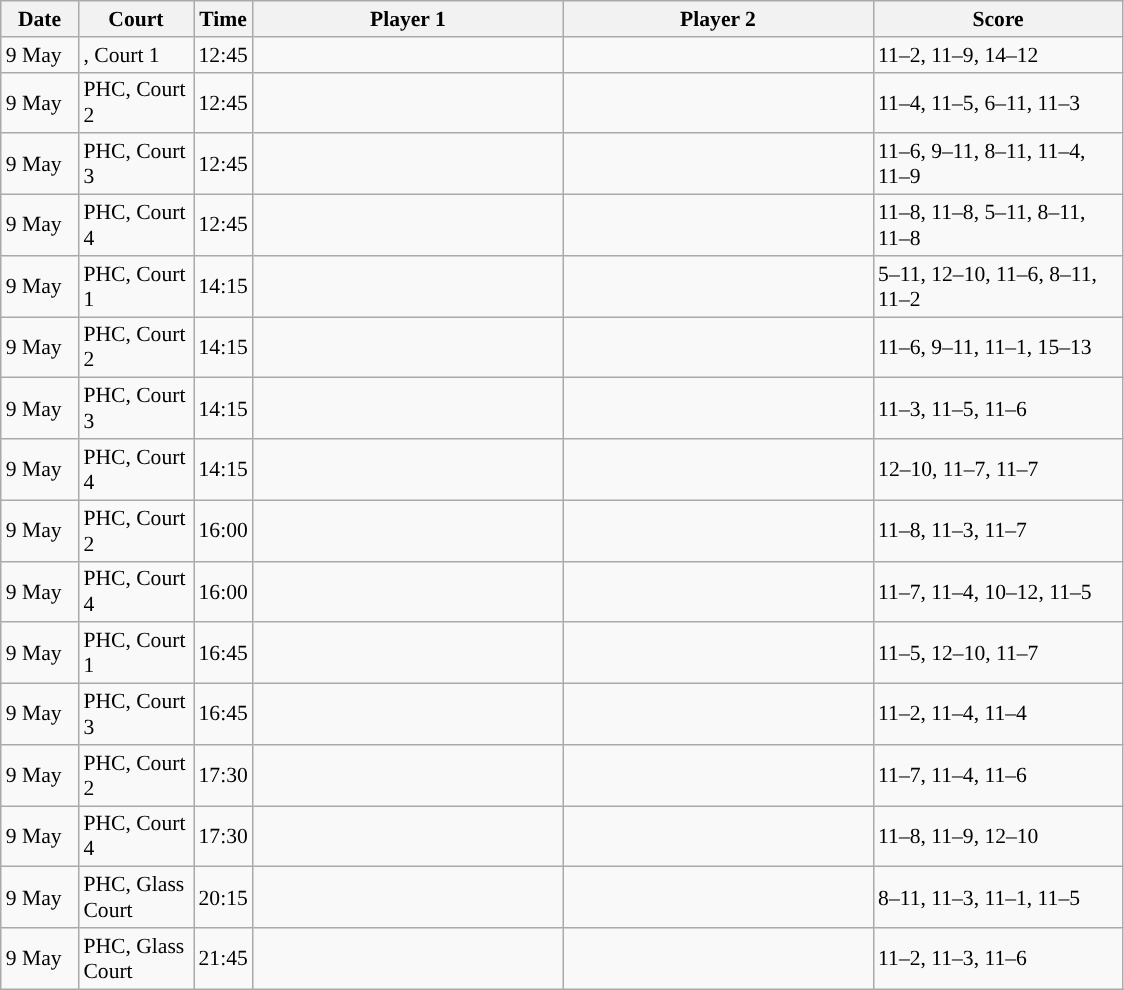<table class="sortable wikitable" style="font-size:90%">
<tr>
<th width="45" class="unsortable">Date</th>
<th width="70">Court</th>
<th width="30">Time</th>
<th width="200">Player 1</th>
<th width="200">Player 2</th>
<th width="160" class="unsortable">Score</th>
</tr>
<tr>
<td>9 May</td>
<td>, Court 1</td>
<td>12:45</td>
<td><strong></strong></td>
<td></td>
<td>11–2, 11–9, 14–12</td>
</tr>
<tr>
<td>9 May</td>
<td>PHC, Court 2</td>
<td>12:45</td>
<td><strong></strong></td>
<td></td>
<td>11–4, 11–5, 6–11, 11–3</td>
</tr>
<tr>
<td>9 May</td>
<td>PHC, Court 3</td>
<td>12:45</td>
<td></td>
<td><strong></strong></td>
<td>11–6, 9–11, 8–11, 11–4, 11–9</td>
</tr>
<tr>
<td>9 May</td>
<td>PHC, Court 4</td>
<td>12:45</td>
<td></td>
<td></td>
<td>11–8, 11–8, 5–11, 8–11, 11–8</td>
</tr>
<tr>
<td>9 May</td>
<td>PHC, Court 1</td>
<td>14:15</td>
<td></td>
<td><strong></strong></td>
<td>5–11, 12–10, 11–6, 8–11, 11–2</td>
</tr>
<tr>
<td>9 May</td>
<td>PHC, Court 2</td>
<td>14:15</td>
<td></td>
<td><strong></strong></td>
<td>11–6, 9–11, 11–1, 15–13</td>
</tr>
<tr>
<td>9 May</td>
<td>PHC, Court 3</td>
<td>14:15</td>
<td></td>
<td><strong></strong></td>
<td>11–3, 11–5, 11–6</td>
</tr>
<tr>
<td>9 May</td>
<td>PHC, Court 4</td>
<td>14:15</td>
<td><strong></strong></td>
<td></td>
<td>12–10, 11–7, 11–7</td>
</tr>
<tr>
<td>9 May</td>
<td>PHC, Court 2</td>
<td>16:00</td>
<td><strong></strong></td>
<td></td>
<td>11–8, 11–3, 11–7</td>
</tr>
<tr>
<td>9 May</td>
<td>PHC, Court 4</td>
<td>16:00</td>
<td><strong></strong></td>
<td></td>
<td>11–7, 11–4, 10–12, 11–5</td>
</tr>
<tr>
<td>9 May</td>
<td>PHC, Court 1</td>
<td>16:45</td>
<td><strong></strong></td>
<td></td>
<td>11–5, 12–10, 11–7</td>
</tr>
<tr>
<td>9 May</td>
<td>PHC, Court 3</td>
<td>16:45</td>
<td><strong></strong></td>
<td></td>
<td>11–2, 11–4, 11–4</td>
</tr>
<tr>
<td>9 May</td>
<td>PHC, Court 2</td>
<td>17:30</td>
<td><strong></strong></td>
<td></td>
<td>11–7, 11–4, 11–6</td>
</tr>
<tr>
<td>9 May</td>
<td>PHC, Court 4</td>
<td>17:30</td>
<td><strong></strong></td>
<td></td>
<td>11–8, 11–9, 12–10</td>
</tr>
<tr>
<td>9 May</td>
<td>PHC, Glass Court</td>
<td>20:15</td>
<td><strong></strong></td>
<td></td>
<td>8–11, 11–3, 11–1, 11–5</td>
</tr>
<tr>
<td>9 May</td>
<td>PHC, Glass Court</td>
<td>21:45</td>
<td></td>
<td><strong></strong></td>
<td>11–2, 11–3, 11–6</td>
</tr>
</table>
